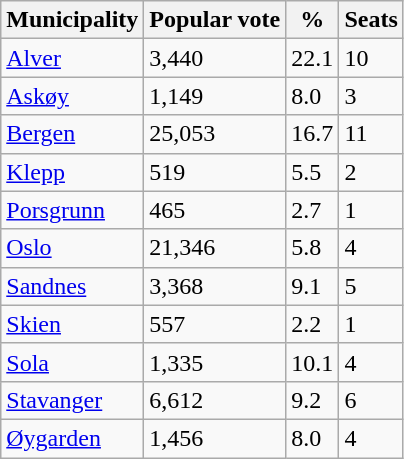<table class="wikitable">
<tr>
<th>Municipality</th>
<th>Popular vote</th>
<th>%</th>
<th>Seats</th>
</tr>
<tr>
<td><a href='#'>Alver</a></td>
<td>3,440</td>
<td>22.1</td>
<td>10</td>
</tr>
<tr>
<td><a href='#'>Askøy</a></td>
<td>1,149</td>
<td>8.0</td>
<td>3</td>
</tr>
<tr>
<td><a href='#'>Bergen</a></td>
<td>25,053</td>
<td>16.7</td>
<td>11</td>
</tr>
<tr>
<td><a href='#'>Klepp</a></td>
<td>519</td>
<td>5.5</td>
<td>2</td>
</tr>
<tr>
<td><a href='#'>Porsgrunn</a></td>
<td>465</td>
<td>2.7</td>
<td>1</td>
</tr>
<tr>
<td><a href='#'>Oslo</a></td>
<td>21,346</td>
<td>5.8</td>
<td>4</td>
</tr>
<tr>
<td><a href='#'>Sandnes</a></td>
<td>3,368</td>
<td>9.1</td>
<td>5</td>
</tr>
<tr>
<td><a href='#'>Skien</a></td>
<td>557</td>
<td>2.2</td>
<td>1</td>
</tr>
<tr>
<td><a href='#'>Sola</a></td>
<td>1,335</td>
<td>10.1</td>
<td>4</td>
</tr>
<tr>
<td><a href='#'>Stavanger</a></td>
<td>6,612</td>
<td>9.2</td>
<td>6</td>
</tr>
<tr>
<td><a href='#'>Øygarden</a></td>
<td>1,456</td>
<td>8.0</td>
<td>4</td>
</tr>
</table>
